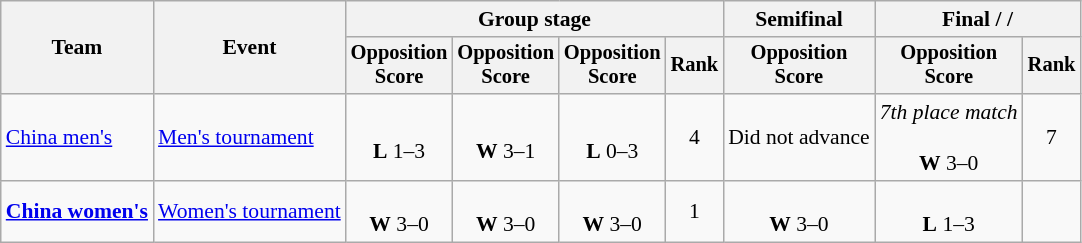<table class="wikitable" style="text-align:center; font-size:90%">
<tr>
<th rowspan=2>Team</th>
<th rowspan=2>Event</th>
<th colspan=4>Group stage</th>
<th>Semifinal</th>
<th colspan=2>Final /  / </th>
</tr>
<tr style="font-size:95%">
<th>Opposition<br>Score</th>
<th>Opposition<br>Score</th>
<th>Opposition<br>Score</th>
<th>Rank</th>
<th>Opposition<br>Score</th>
<th>Opposition<br>Score</th>
<th>Rank</th>
</tr>
<tr>
<td align=left><a href='#'>China men's</a></td>
<td align=left><a href='#'>Men's tournament</a></td>
<td><br><strong>L</strong> 1–3</td>
<td><br><strong>W</strong> 3–1</td>
<td><br><strong>L</strong> 0–3</td>
<td>4</td>
<td>Did not advance</td>
<td><em>7th place match</em><br><br><strong>W</strong> 3–0</td>
<td>7</td>
</tr>
<tr>
<td align=left><strong><a href='#'>China women's</a></strong></td>
<td align=left><a href='#'>Women's tournament</a></td>
<td><br><strong>W</strong> 3–0</td>
<td><br><strong>W</strong> 3–0</td>
<td><br><strong>W</strong> 3–0</td>
<td>1</td>
<td><br><strong>W</strong> 3–0</td>
<td><br><strong>L</strong> 1–3</td>
<td></td>
</tr>
</table>
